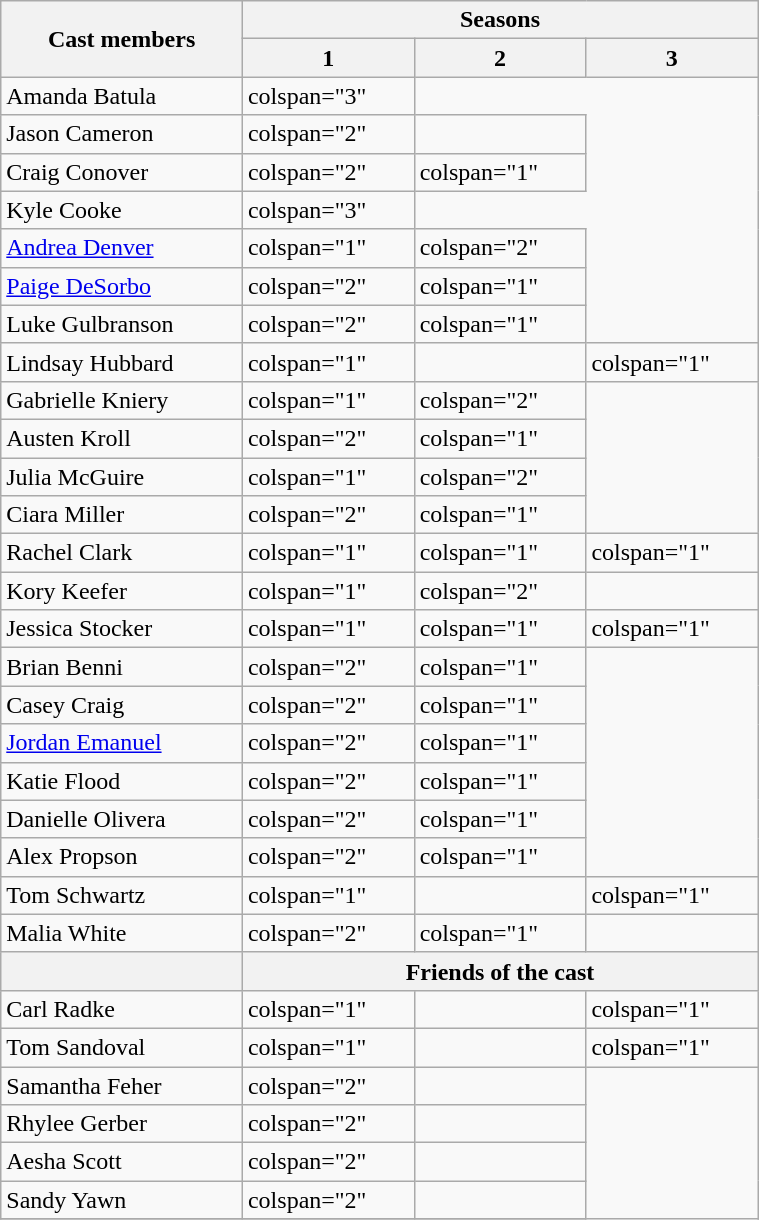<table class="wikitable plainrowheaders" width="40%">
<tr>
<th rowspan="2" style="width:10%;">Cast members</th>
<th colspan="3">Seasons</th>
</tr>
<tr>
<th style="width:10%;">1</th>
<th style="width:10%;">2</th>
<th style="width:10%;">3</th>
</tr>
<tr>
<td>Amanda Batula</td>
<td>colspan="3" </td>
</tr>
<tr>
<td>Jason Cameron</td>
<td>colspan="2" </td>
<td></td>
</tr>
<tr>
<td>Craig Conover</td>
<td>colspan="2" </td>
<td>colspan="1" </td>
</tr>
<tr>
<td>Kyle Cooke</td>
<td>colspan="3" </td>
</tr>
<tr>
<td><a href='#'>Andrea Denver</a></td>
<td>colspan="1" </td>
<td>colspan="2" </td>
</tr>
<tr>
<td><a href='#'>Paige DeSorbo</a></td>
<td>colspan="2" </td>
<td>colspan="1" </td>
</tr>
<tr>
<td nowrap>Luke Gulbranson</td>
<td>colspan="2" </td>
<td>colspan="1" </td>
</tr>
<tr>
<td>Lindsay Hubbard</td>
<td>colspan="1" </td>
<td></td>
<td>colspan="1" </td>
</tr>
<tr>
<td>Gabrielle Kniery</td>
<td>colspan="1" </td>
<td>colspan="2" </td>
</tr>
<tr>
<td>Austen Kroll</td>
<td>colspan="2" </td>
<td>colspan="1" </td>
</tr>
<tr>
<td>Julia McGuire</td>
<td>colspan="1" </td>
<td>colspan="2" </td>
</tr>
<tr>
<td>Ciara Miller</td>
<td>colspan="2" </td>
<td>colspan="1" </td>
</tr>
<tr>
<td>Rachel Clark</td>
<td>colspan="1" </td>
<td>colspan="1" </td>
<td>colspan="1" </td>
</tr>
<tr>
<td>Kory Keefer</td>
<td>colspan="1" </td>
<td>colspan="2" </td>
</tr>
<tr>
<td>Jessica Stocker</td>
<td>colspan="1" </td>
<td>colspan="1" </td>
<td>colspan="1" </td>
</tr>
<tr>
<td>Brian Benni</td>
<td>colspan="2" </td>
<td>colspan="1" </td>
</tr>
<tr>
<td>Casey Craig</td>
<td>colspan="2" </td>
<td>colspan="1" </td>
</tr>
<tr>
<td><a href='#'>Jordan Emanuel</a></td>
<td>colspan="2" </td>
<td>colspan="1" </td>
</tr>
<tr>
<td nowrap>Katie Flood</td>
<td>colspan="2" </td>
<td>colspan="1" </td>
</tr>
<tr>
<td>Danielle Olivera</td>
<td>colspan="2" </td>
<td>colspan="1" </td>
</tr>
<tr>
<td>Alex Propson</td>
<td>colspan="2" </td>
<td>colspan="1" </td>
</tr>
<tr>
<td>Tom Schwartz</td>
<td>colspan="1" </td>
<td></td>
<td>colspan="1" </td>
</tr>
<tr>
<td>Malia White</td>
<td>colspan="2" </td>
<td>colspan="1" </td>
</tr>
<tr>
<th rowspan="1" style="width:15%;"></th>
<th colspan="3">Friends of the cast</th>
</tr>
<tr>
<td>Carl Radke</td>
<td>colspan="1" </td>
<td></td>
<td>colspan="1" </td>
</tr>
<tr>
<td>Tom Sandoval</td>
<td>colspan="1" </td>
<td></td>
<td>colspan="1" </td>
</tr>
<tr>
<td>Samantha Feher</td>
<td>colspan="2" </td>
<td></td>
</tr>
<tr>
<td>Rhylee Gerber</td>
<td>colspan="2" </td>
<td></td>
</tr>
<tr>
<td>Aesha Scott</td>
<td>colspan="2" </td>
<td></td>
</tr>
<tr>
<td>Sandy Yawn</td>
<td>colspan="2" </td>
<td></td>
</tr>
<tr>
</tr>
</table>
